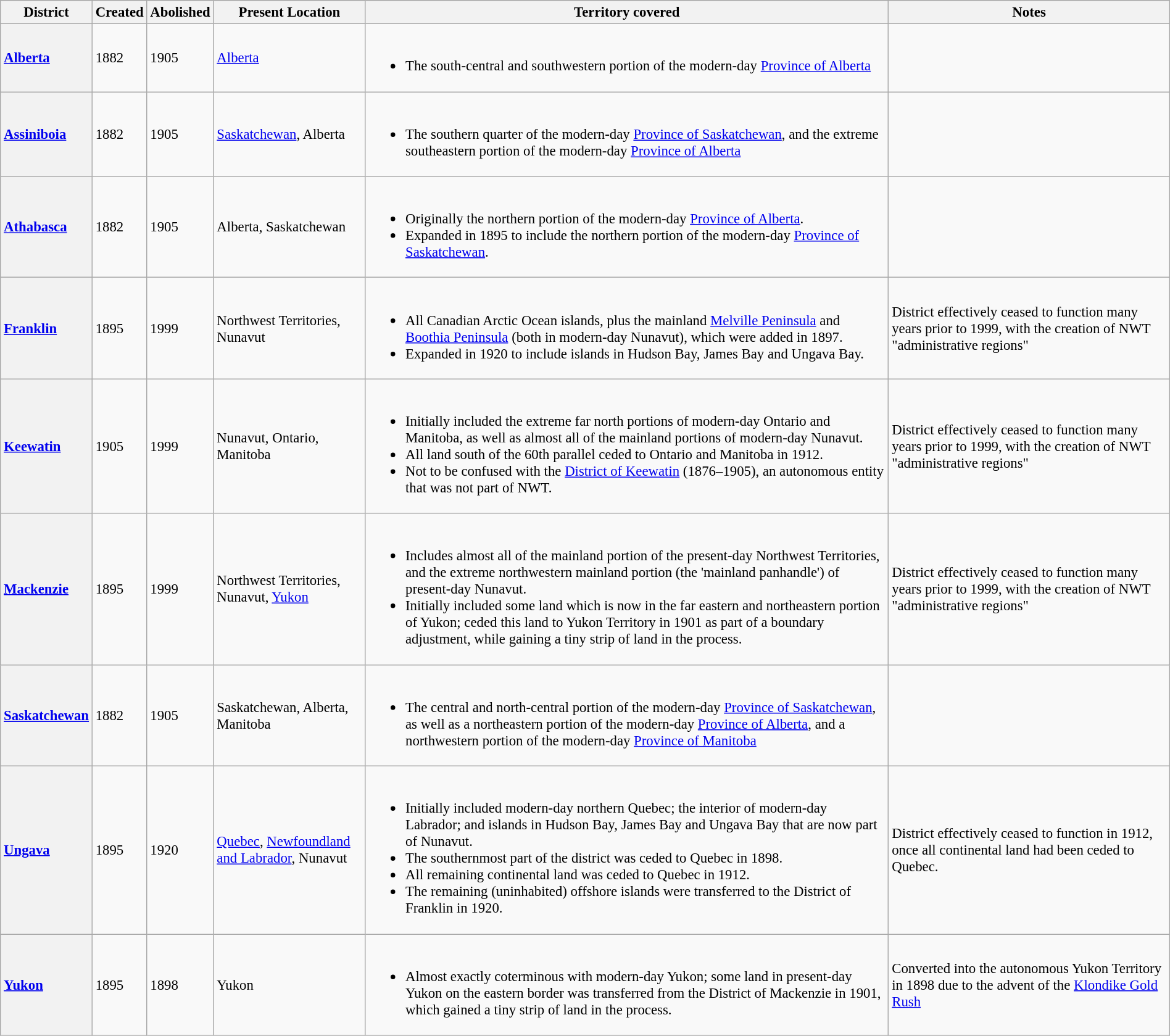<table class="wikitable sortable" style="font-size:95%; margin:auto;">
<tr>
<th>District</th>
<th>Created</th>
<th>Abolished</th>
<th>Present Location</th>
<th>Territory covered</th>
<th>Notes</th>
</tr>
<tr>
<th style="text-align: left;"><a href='#'>Alberta</a></th>
<td>1882</td>
<td>1905</td>
<td><a href='#'>Alberta</a></td>
<td><br><ul><li>The south-central and southwestern portion of the modern-day <a href='#'>Province of Alberta</a></li></ul></td>
<td></td>
</tr>
<tr>
<th style="text-align: left;"><a href='#'>Assiniboia</a></th>
<td>1882</td>
<td>1905</td>
<td><a href='#'>Saskatchewan</a>, Alberta</td>
<td><br><ul><li>The southern quarter of the modern-day <a href='#'>Province of Saskatchewan</a>, and the extreme southeastern portion of the modern-day <a href='#'>Province of Alberta</a></li></ul></td>
<td></td>
</tr>
<tr>
<th style="text-align: left;"><a href='#'>Athabasca</a></th>
<td>1882</td>
<td>1905</td>
<td>Alberta, Saskatchewan</td>
<td><br><ul><li>Originally the northern portion of the modern-day <a href='#'>Province of Alberta</a>.</li><li>Expanded in 1895 to include the northern portion of the modern-day <a href='#'>Province of Saskatchewan</a>.</li></ul></td>
<td></td>
</tr>
<tr>
<th style="text-align: left;"><a href='#'>Franklin</a></th>
<td>1895</td>
<td>1999</td>
<td>Northwest Territories, Nunavut</td>
<td><br><ul><li>All Canadian Arctic Ocean islands, plus the mainland <a href='#'>Melville Peninsula</a> and <a href='#'>Boothia Peninsula</a> (both in modern-day Nunavut), which were added in 1897.</li><li>Expanded in 1920 to include islands in Hudson Bay, James Bay and Ungava Bay.</li></ul></td>
<td>District effectively ceased to function many years prior to 1999, with the creation of NWT "administrative regions"</td>
</tr>
<tr>
<th style="text-align: left;"><a href='#'>Keewatin</a></th>
<td>1905</td>
<td>1999</td>
<td>Nunavut, Ontario, Manitoba</td>
<td><br><ul><li>Initially included the extreme far north portions of modern-day Ontario and Manitoba, as well as almost all of the mainland portions of modern-day Nunavut.</li><li>All land south of the 60th parallel ceded to Ontario and Manitoba in 1912.</li><li>Not to be confused with the <a href='#'>District of Keewatin</a> (1876–1905), an autonomous entity that was not part of NWT.</li></ul></td>
<td>District effectively ceased to function many years prior to 1999, with the creation of NWT "administrative regions"</td>
</tr>
<tr>
<th style="text-align: left;"><a href='#'>Mackenzie</a></th>
<td>1895</td>
<td>1999</td>
<td>Northwest Territories, Nunavut, <a href='#'>Yukon</a></td>
<td><br><ul><li>Includes almost all of the mainland portion of the present-day Northwest Territories, and the extreme northwestern mainland portion (the 'mainland panhandle') of present-day Nunavut.</li><li>Initially included some land which is now in the far eastern and northeastern portion of Yukon; ceded this land to Yukon Territory in 1901 as part of a boundary adjustment, while gaining a tiny strip of land in the process.</li></ul></td>
<td>District effectively ceased to function many years prior to 1999, with the creation of NWT "administrative regions"</td>
</tr>
<tr>
<th style="text-align: left;"><a href='#'>Saskatchewan</a></th>
<td>1882</td>
<td>1905</td>
<td>Saskatchewan, Alberta, Manitoba</td>
<td><br><ul><li>The central and north-central portion of the modern-day <a href='#'>Province of Saskatchewan</a>, as well as a northeastern portion of the modern-day <a href='#'>Province of Alberta</a>, and a northwestern portion of the modern-day <a href='#'>Province of Manitoba</a></li></ul></td>
<td></td>
</tr>
<tr>
<th style="text-align: left;"><a href='#'>Ungava</a></th>
<td>1895</td>
<td>1920</td>
<td><a href='#'>Quebec</a>, <a href='#'>Newfoundland and Labrador</a>, Nunavut</td>
<td><br><ul><li>Initially included modern-day northern Quebec; the interior of modern-day Labrador; and islands in Hudson Bay, James Bay and Ungava Bay that are now part of Nunavut.</li><li>The southernmost part of the district was ceded to Quebec in 1898.</li><li>All remaining continental land was ceded to Quebec in 1912.</li><li>The remaining (uninhabited) offshore islands were transferred to the District of Franklin in 1920.</li></ul></td>
<td>District effectively ceased to function in 1912, once all continental land had been ceded to Quebec.</td>
</tr>
<tr>
<th style="text-align: left;"><a href='#'>Yukon</a></th>
<td>1895</td>
<td>1898</td>
<td>Yukon</td>
<td><br><ul><li>Almost exactly coterminous with modern-day Yukon; some land in present-day Yukon on the eastern border was transferred from the District of Mackenzie in 1901, which gained a tiny strip of land in the process.</li></ul></td>
<td>Converted into the autonomous Yukon Territory in 1898 due to the advent of the <a href='#'>Klondike Gold Rush</a></td>
</tr>
</table>
